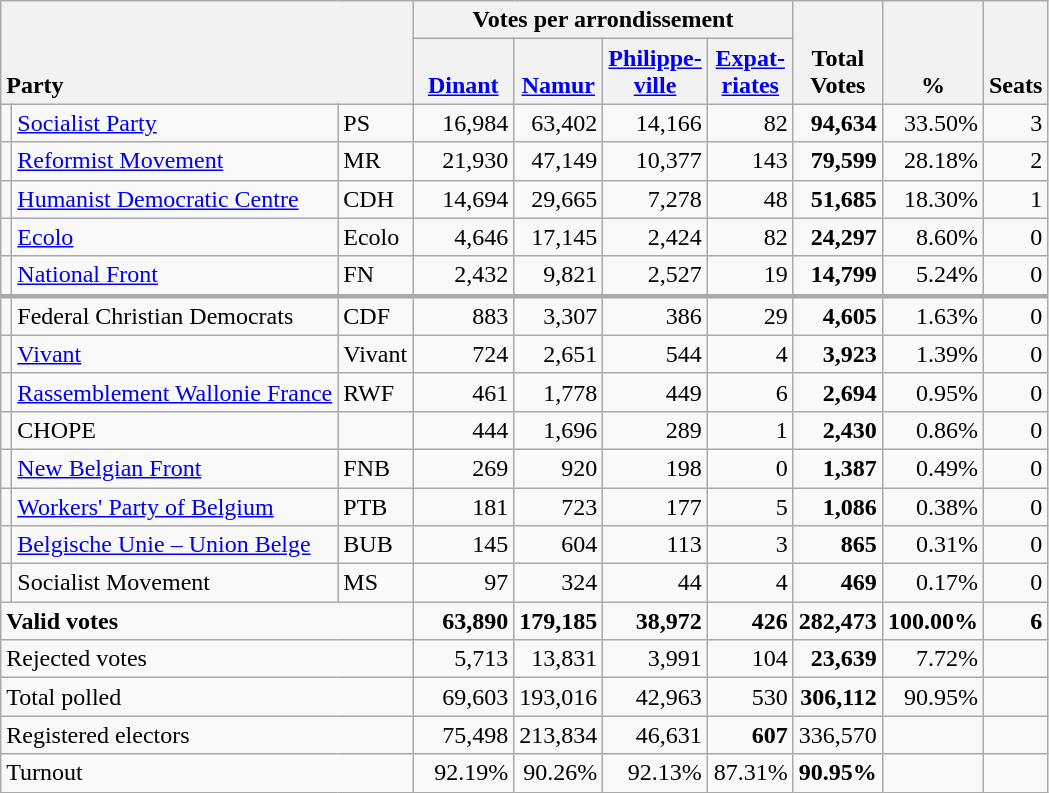<table class="wikitable" border="1" style="text-align:right;">
<tr>
<th style="text-align:left;" valign=bottom rowspan=2 colspan=3>Party</th>
<th colspan=4>Votes per arrondissement</th>
<th align=center valign=bottom rowspan=2 width="50">Total Votes</th>
<th align=center valign=bottom rowspan=2 width="50">%</th>
<th align=center valign=bottom rowspan=2>Seats</th>
</tr>
<tr>
<th align=center valign=bottom width="60"><a href='#'>Dinant</a></th>
<th align=center valign=bottom width="50"><a href='#'>Namur</a></th>
<th align=center valign=bottom width="50"><a href='#'>Philippe- ville</a></th>
<th align=center valign=bottom width="50"><a href='#'>Expat- riates</a></th>
</tr>
<tr>
<td></td>
<td align=left><a href='#'>Socialist Party</a></td>
<td align=left>PS</td>
<td>16,984</td>
<td>63,402</td>
<td>14,166</td>
<td>82</td>
<td><strong>94,634</strong></td>
<td>33.50%</td>
<td>3</td>
</tr>
<tr>
<td></td>
<td align=left><a href='#'>Reformist Movement</a></td>
<td align=left>MR</td>
<td>21,930</td>
<td>47,149</td>
<td>10,377</td>
<td>143</td>
<td><strong>79,599</strong></td>
<td>28.18%</td>
<td>2</td>
</tr>
<tr>
<td></td>
<td align=left style="white-space: nowrap;"><a href='#'>Humanist Democratic Centre</a></td>
<td align=left>CDH</td>
<td>14,694</td>
<td>29,665</td>
<td>7,278</td>
<td>48</td>
<td><strong>51,685</strong></td>
<td>18.30%</td>
<td>1</td>
</tr>
<tr>
<td></td>
<td align=left><a href='#'>Ecolo</a></td>
<td align=left>Ecolo</td>
<td>4,646</td>
<td>17,145</td>
<td>2,424</td>
<td>82</td>
<td><strong>24,297</strong></td>
<td>8.60%</td>
<td>0</td>
</tr>
<tr>
<td></td>
<td align=left><a href='#'>National Front</a></td>
<td align=left>FN</td>
<td>2,432</td>
<td>9,821</td>
<td>2,527</td>
<td>19</td>
<td><strong>14,799</strong></td>
<td>5.24%</td>
<td>0</td>
</tr>
<tr style="border-top:3px solid darkgray;">
<td></td>
<td align=left>Federal Christian Democrats</td>
<td align=left>CDF</td>
<td>883</td>
<td>3,307</td>
<td>386</td>
<td>29</td>
<td><strong>4,605</strong></td>
<td>1.63%</td>
<td>0</td>
</tr>
<tr>
<td></td>
<td align=left><a href='#'>Vivant</a></td>
<td align=left>Vivant</td>
<td>724</td>
<td>2,651</td>
<td>544</td>
<td>4</td>
<td><strong>3,923</strong></td>
<td>1.39%</td>
<td>0</td>
</tr>
<tr>
<td></td>
<td align=left><a href='#'>Rassemblement Wallonie France</a></td>
<td align=left>RWF</td>
<td>461</td>
<td>1,778</td>
<td>449</td>
<td>6</td>
<td><strong>2,694</strong></td>
<td>0.95%</td>
<td>0</td>
</tr>
<tr>
<td></td>
<td align=left>CHOPE</td>
<td align=left></td>
<td>444</td>
<td>1,696</td>
<td>289</td>
<td>1</td>
<td><strong>2,430</strong></td>
<td>0.86%</td>
<td>0</td>
</tr>
<tr>
<td></td>
<td align=left><a href='#'>New Belgian Front</a></td>
<td align=left>FNB</td>
<td>269</td>
<td>920</td>
<td>198</td>
<td>0</td>
<td><strong>1,387</strong></td>
<td>0.49%</td>
<td>0</td>
</tr>
<tr>
<td></td>
<td align=left><a href='#'>Workers' Party of Belgium</a></td>
<td align=left>PTB</td>
<td>181</td>
<td>723</td>
<td>177</td>
<td>5</td>
<td><strong>1,086</strong></td>
<td>0.38%</td>
<td>0</td>
</tr>
<tr>
<td></td>
<td align=left><a href='#'>Belgische Unie – Union Belge</a></td>
<td align=left>BUB</td>
<td>145</td>
<td>604</td>
<td>113</td>
<td>3</td>
<td><strong>865</strong></td>
<td>0.31%</td>
<td>0</td>
</tr>
<tr>
<td></td>
<td align=left>Socialist Movement</td>
<td align=left>MS</td>
<td>97</td>
<td>324</td>
<td>44</td>
<td>4</td>
<td><strong>469</strong></td>
<td>0.17%</td>
<td>0</td>
</tr>
<tr style="font-weight:bold">
<td align=left colspan=3>Valid votes</td>
<td>63,890</td>
<td>179,185</td>
<td>38,972</td>
<td>426</td>
<td>282,473</td>
<td>100.00%</td>
<td>6</td>
</tr>
<tr>
<td align=left colspan=3>Rejected votes</td>
<td>5,713</td>
<td>13,831</td>
<td>3,991</td>
<td>104</td>
<td><strong>23,639</strong></td>
<td>7.72%</td>
<td></td>
</tr>
<tr>
<td align=left colspan=3>Total polled</td>
<td>69,603</td>
<td>193,016</td>
<td>42,963</td>
<td>530</td>
<td><strong>306,112</strong></td>
<td>90.95%</td>
<td></td>
</tr>
<tr>
<td align=left colspan=3>Registered electors</td>
<td>75,498</td>
<td>213,834</td>
<td>46,631</td>
<td><strong>607</strong></td>
<td>336,570</td>
<td></td>
<td></td>
</tr>
<tr>
<td align=left colspan=3>Turnout</td>
<td>92.19%</td>
<td>90.26%</td>
<td>92.13%</td>
<td>87.31%</td>
<td><strong>90.95%</strong></td>
<td></td>
<td></td>
</tr>
</table>
